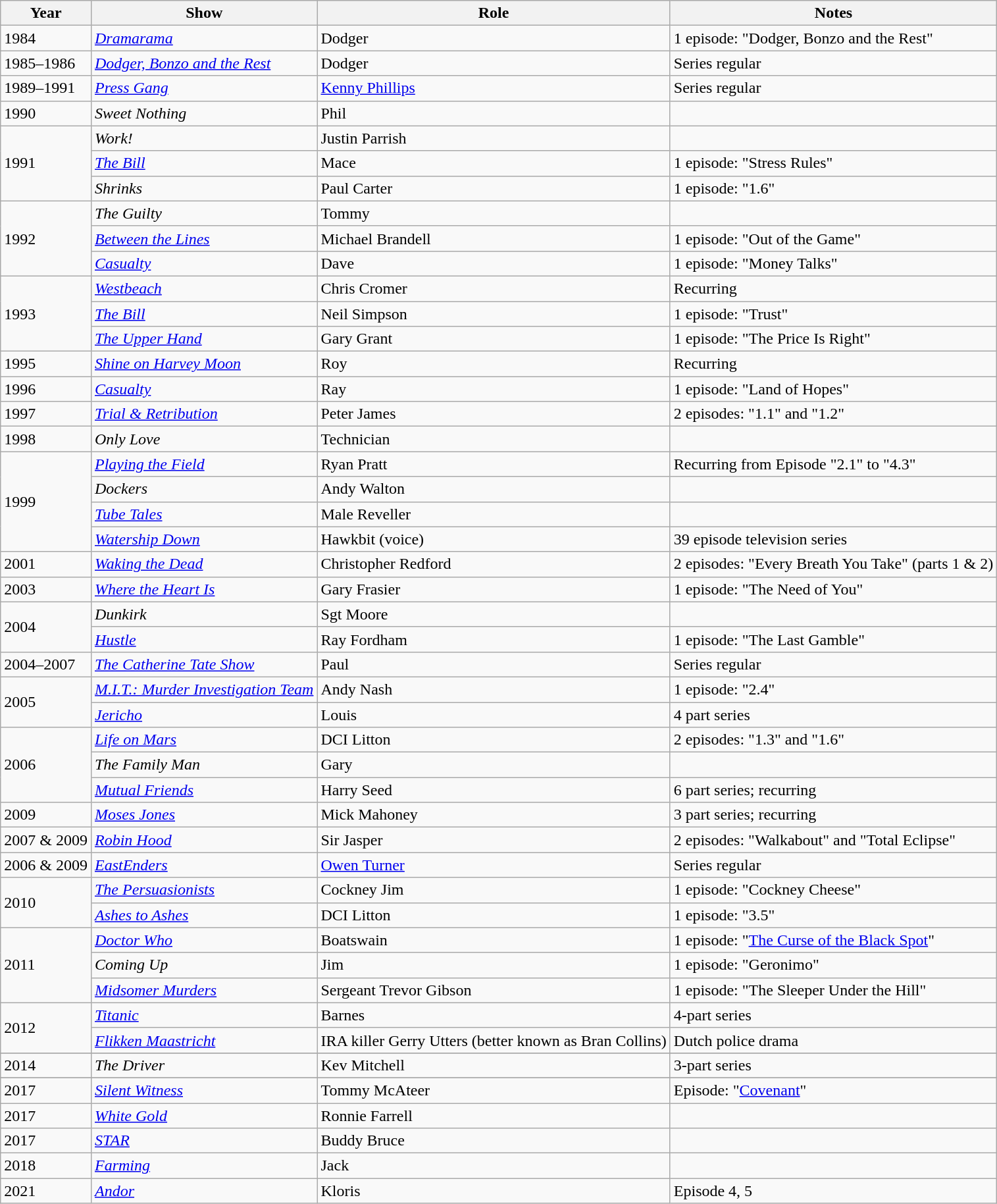<table class="wikitable">
<tr>
<th>Year</th>
<th>Show</th>
<th>Role</th>
<th>Notes</th>
</tr>
<tr>
<td>1984</td>
<td><em><a href='#'>Dramarama</a></em></td>
<td>Dodger</td>
<td>1 episode: "Dodger, Bonzo and the Rest"</td>
</tr>
<tr>
<td>1985–1986</td>
<td><em><a href='#'>Dodger, Bonzo and the Rest</a></em></td>
<td>Dodger</td>
<td>Series regular</td>
</tr>
<tr>
<td>1989–1991</td>
<td><em><a href='#'>Press Gang</a></em></td>
<td><a href='#'>Kenny Phillips</a></td>
<td>Series regular</td>
</tr>
<tr>
<td>1990</td>
<td><em>Sweet Nothing</em></td>
<td>Phil</td>
<td></td>
</tr>
<tr>
<td rowspan="3">1991</td>
<td><em>Work!</em></td>
<td>Justin Parrish</td>
<td></td>
</tr>
<tr>
<td><em><a href='#'>The Bill</a></em></td>
<td>Mace</td>
<td>1 episode: "Stress Rules"</td>
</tr>
<tr>
<td><em>Shrinks</em></td>
<td>Paul Carter</td>
<td>1 episode: "1.6"</td>
</tr>
<tr>
<td rowspan="3">1992</td>
<td><em>The Guilty</em></td>
<td>Tommy</td>
<td></td>
</tr>
<tr>
<td><em><a href='#'>Between the Lines</a></em></td>
<td>Michael Brandell</td>
<td>1 episode: "Out of the Game"</td>
</tr>
<tr>
<td><em><a href='#'>Casualty</a></em></td>
<td>Dave</td>
<td>1 episode: "Money Talks"</td>
</tr>
<tr>
<td rowspan="3">1993</td>
<td><em><a href='#'>Westbeach</a></em></td>
<td>Chris Cromer</td>
<td>Recurring</td>
</tr>
<tr>
<td><em><a href='#'>The Bill</a></em></td>
<td>Neil Simpson</td>
<td>1 episode: "Trust"</td>
</tr>
<tr>
<td><em><a href='#'>The Upper Hand</a></em></td>
<td>Gary Grant</td>
<td>1 episode: "The Price Is Right"</td>
</tr>
<tr>
<td>1995</td>
<td><em><a href='#'>Shine on Harvey Moon</a></em></td>
<td>Roy</td>
<td>Recurring</td>
</tr>
<tr>
<td>1996</td>
<td><em><a href='#'>Casualty</a></em></td>
<td>Ray</td>
<td>1 episode: "Land of Hopes"</td>
</tr>
<tr>
<td>1997</td>
<td><em><a href='#'>Trial & Retribution</a></em></td>
<td>Peter James</td>
<td>2 episodes: "1.1" and "1.2"</td>
</tr>
<tr>
<td>1998</td>
<td><em>Only Love</em></td>
<td>Technician</td>
<td></td>
</tr>
<tr>
<td rowspan="4">1999</td>
<td><em><a href='#'>Playing the Field</a></em></td>
<td>Ryan Pratt</td>
<td>Recurring from Episode "2.1" to "4.3"</td>
</tr>
<tr>
<td><em>Dockers</em></td>
<td>Andy Walton</td>
<td></td>
</tr>
<tr>
<td><em><a href='#'>Tube Tales</a></em></td>
<td>Male Reveller</td>
<td></td>
</tr>
<tr>
<td><em><a href='#'>Watership Down</a></em></td>
<td>Hawkbit (voice)</td>
<td>39 episode television series</td>
</tr>
<tr>
<td>2001</td>
<td><em><a href='#'>Waking the Dead</a></em></td>
<td>Christopher Redford</td>
<td>2 episodes: "Every Breath You Take" (parts 1 & 2)</td>
</tr>
<tr>
<td>2003</td>
<td><em><a href='#'>Where the Heart Is</a></em></td>
<td>Gary Frasier</td>
<td>1 episode: "The Need of You"</td>
</tr>
<tr>
<td rowspan="2">2004</td>
<td><em>Dunkirk</em></td>
<td>Sgt Moore</td>
<td></td>
</tr>
<tr>
<td><em><a href='#'>Hustle</a></em></td>
<td>Ray Fordham</td>
<td>1 episode: "The Last Gamble"</td>
</tr>
<tr>
<td>2004–2007</td>
<td><em><a href='#'>The Catherine Tate Show</a></em></td>
<td>Paul</td>
<td>Series regular</td>
</tr>
<tr>
<td rowspan="2">2005</td>
<td><em><a href='#'>M.I.T.: Murder Investigation Team</a></em></td>
<td>Andy Nash</td>
<td>1 episode: "2.4"</td>
</tr>
<tr>
<td><em><a href='#'>Jericho</a></em></td>
<td>Louis</td>
<td>4 part series</td>
</tr>
<tr>
<td rowspan="3">2006</td>
<td><em><a href='#'>Life on Mars</a></em></td>
<td>DCI Litton</td>
<td>2 episodes: "1.3" and "1.6"</td>
</tr>
<tr>
<td><em>The Family Man</em></td>
<td>Gary</td>
<td></td>
</tr>
<tr>
<td><em><a href='#'>Mutual Friends</a></em></td>
<td>Harry Seed</td>
<td>6 part series; recurring</td>
</tr>
<tr>
<td>2009</td>
<td><em><a href='#'>Moses Jones</a></em></td>
<td>Mick Mahoney</td>
<td>3 part series; recurring</td>
</tr>
<tr>
<td>2007 & 2009</td>
<td><em><a href='#'>Robin Hood</a></em></td>
<td>Sir Jasper</td>
<td>2 episodes: "Walkabout" and "Total Eclipse"</td>
</tr>
<tr>
<td>2006 & 2009</td>
<td><em><a href='#'>EastEnders</a></em></td>
<td><a href='#'>Owen Turner</a></td>
<td>Series regular</td>
</tr>
<tr>
<td rowspan="2">2010</td>
<td><em><a href='#'>The Persuasionists</a></em></td>
<td>Cockney Jim</td>
<td>1 episode: "Cockney Cheese"</td>
</tr>
<tr>
<td><em><a href='#'>Ashes to Ashes</a></em></td>
<td>DCI Litton</td>
<td>1 episode: "3.5"</td>
</tr>
<tr>
<td rowspan="3">2011</td>
<td><em><a href='#'>Doctor Who</a></em></td>
<td>Boatswain</td>
<td>1 episode: "<a href='#'>The Curse of the Black Spot</a>"</td>
</tr>
<tr>
<td><em>Coming Up</em></td>
<td>Jim</td>
<td>1 episode: "Geronimo"</td>
</tr>
<tr>
<td><em><a href='#'>Midsomer Murders</a></em></td>
<td>Sergeant Trevor Gibson</td>
<td>1 episode: "The Sleeper Under the Hill"</td>
</tr>
<tr>
<td rowspan="2">2012</td>
<td><em><a href='#'>Titanic</a></em></td>
<td>Barnes</td>
<td>4-part series</td>
</tr>
<tr>
<td><em><a href='#'>Flikken Maastricht</a></em></td>
<td>IRA killer Gerry Utters (better known as Bran Collins)</td>
<td>Dutch police drama</td>
</tr>
<tr>
</tr>
<tr>
<td>2014</td>
<td><em>The Driver</em></td>
<td>Kev Mitchell</td>
<td>3-part series</td>
</tr>
<tr>
</tr>
<tr>
<td>2017</td>
<td><em><a href='#'>Silent Witness</a></em></td>
<td>Tommy McAteer</td>
<td>Episode: "<a href='#'>Covenant</a>"</td>
</tr>
<tr>
<td>2017</td>
<td><em><a href='#'>White Gold</a></em></td>
<td>Ronnie Farrell</td>
<td></td>
</tr>
<tr>
<td>2017</td>
<td><em><a href='#'>STAR</a></em></td>
<td>Buddy Bruce</td>
<td></td>
</tr>
<tr>
<td>2018</td>
<td><em><a href='#'>Farming</a></em></td>
<td>Jack</td>
</tr>
<tr>
<td>2021</td>
<td><a href='#'><em>Andor</em></a></td>
<td>Kloris</td>
<td>Episode 4, 5</td>
</tr>
</table>
